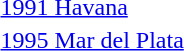<table>
<tr>
<td rowspan=2><a href='#'>1991 Havana</a></td>
<td rowspan=2></td>
<td rowspan=2></td>
<td></td>
</tr>
<tr>
<td></td>
</tr>
<tr>
<td rowspan=2><a href='#'>1995 Mar del Plata</a></td>
<td rowspan=2></td>
<td rowspan=2></td>
<td></td>
</tr>
<tr>
<td></td>
</tr>
</table>
